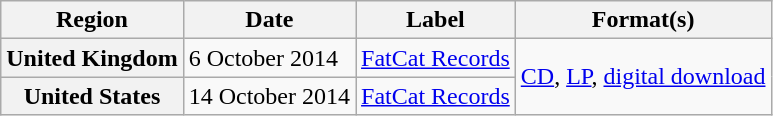<table class="wikitable plainrowheaders">
<tr>
<th scope="col">Region</th>
<th scope="col">Date</th>
<th scope="col">Label</th>
<th scope="col">Format(s)</th>
</tr>
<tr>
<th scope="row">United Kingdom</th>
<td>6 October 2014</td>
<td><a href='#'>FatCat Records</a></td>
<td rowspan="2"><a href='#'>CD</a>, <a href='#'>LP</a>, <a href='#'>digital download</a></td>
</tr>
<tr>
<th scope="row">United States</th>
<td>14 October 2014</td>
<td><a href='#'>FatCat Records</a></td>
</tr>
</table>
